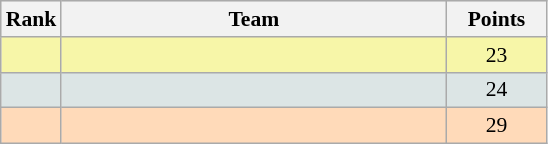<table class="wikitable" style="text-align:center; font-size: 90%; border: gray solid 1px;border-collapse:collapse;">
<tr bgcolor="#E4E4E4">
<th style="border-bottom:1px solid #AAAAAA" width=10>Rank</th>
<th style="border-bottom:1px solid #AAAAAA" width=250>Team</th>
<th style="border-bottom:1px solid #AAAAAA" width=60>Points</th>
</tr>
<tr bgcolor=F7F6A8>
<td></td>
<td align=left></td>
<td>23</td>
</tr>
<tr bgcolor=DCE5E5>
<td></td>
<td align=left></td>
<td>24</td>
</tr>
<tr bgcolor=FFDAB9>
<td></td>
<td align=left></td>
<td>29</td>
</tr>
</table>
